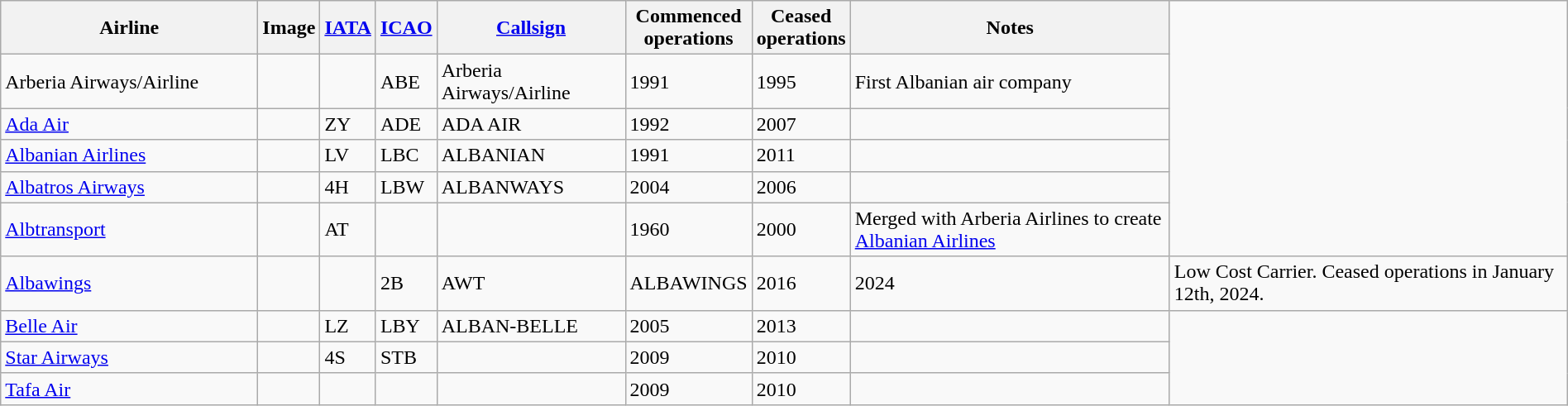<table class="wikitable sortable" style="border-collapse:collapse; margin:auto;" border="1" cellpadding="3">
<tr valign="middle">
<th style="width:200px;">Airline</th>
<th>Image</th>
<th><a href='#'>IATA</a></th>
<th><a href='#'>ICAO</a></th>
<th><a href='#'>Callsign</a></th>
<th>Commenced<br>operations</th>
<th>Ceased<br>operations</th>
<th style="width:250px;">Notes</th>
</tr>
<tr>
<td>Arberia Airways/Airline</td>
<td></td>
<td></td>
<td>ABE</td>
<td>Arberia Airways/Airline</td>
<td>1991</td>
<td>1995</td>
<td>First Albanian air company</td>
</tr>
<tr>
<td><a href='#'>Ada Air</a></td>
<td></td>
<td>ZY</td>
<td>ADE</td>
<td>ADA AIR</td>
<td>1992</td>
<td>2007</td>
<td></td>
</tr>
<tr>
<td><a href='#'>Albanian Airlines</a></td>
<td></td>
<td>LV</td>
<td>LBC</td>
<td>ALBANIAN</td>
<td>1991</td>
<td>2011</td>
<td></td>
</tr>
<tr>
<td><a href='#'>Albatros Airways</a></td>
<td></td>
<td>4H</td>
<td>LBW</td>
<td>ALBANWAYS</td>
<td>2004</td>
<td>2006</td>
<td></td>
</tr>
<tr>
<td><a href='#'>Albtransport</a></td>
<td></td>
<td>AT</td>
<td></td>
<td></td>
<td>1960</td>
<td>2000</td>
<td>Merged with Arberia Airlines to create <a href='#'>Albanian Airlines</a></td>
</tr>
<tr>
<td><a href='#'>Albawings</a></td>
<td></td>
<td></td>
<td>2B</td>
<td>AWT</td>
<td>ALBAWINGS</td>
<td>2016</td>
<td>2024</td>
<td>Low Cost Carrier. Ceased operations  in January 12th, 2024.</td>
</tr>
<tr>
<td><a href='#'>Belle Air</a></td>
<td></td>
<td>LZ</td>
<td>LBY</td>
<td>ALBAN-BELLE</td>
<td>2005</td>
<td>2013</td>
<td></td>
</tr>
<tr>
<td><a href='#'>Star Airways</a></td>
<td></td>
<td>4S</td>
<td>STB</td>
<td></td>
<td>2009</td>
<td>2010</td>
<td></td>
</tr>
<tr>
<td><a href='#'>Tafa Air</a></td>
<td></td>
<td></td>
<td></td>
<td></td>
<td>2009</td>
<td>2010</td>
<td></td>
</tr>
</table>
